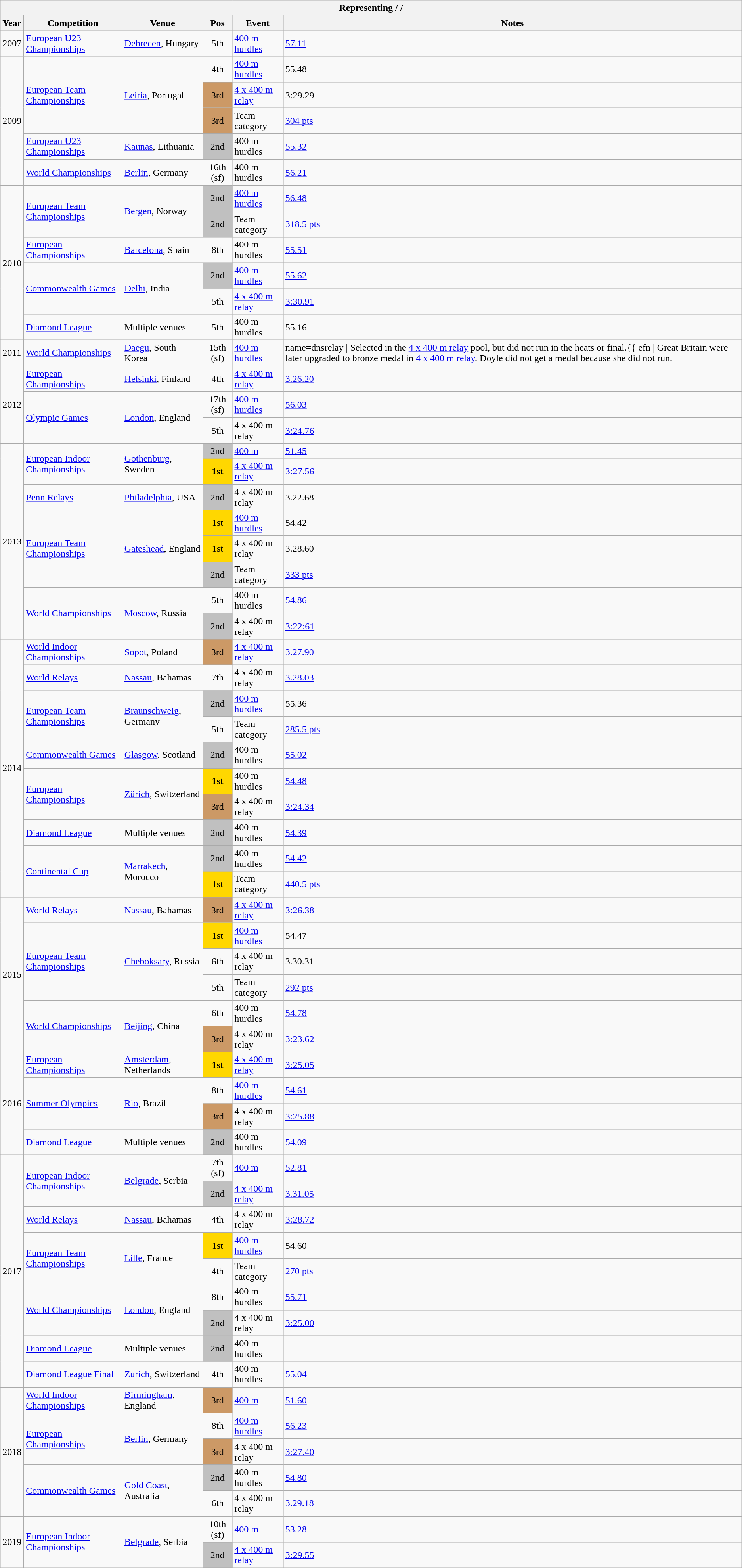<table class="wikitable sortable collapsible collapsed">
<tr>
<th colspan="6">Representing  /  / </th>
</tr>
<tr>
<th>Year</th>
<th>Competition</th>
<th>Venue</th>
<th>Pos</th>
<th>Event</th>
<th>Notes</th>
</tr>
<tr>
<td>2007</td>
<td><a href='#'>European U23 Championships</a></td>
<td><a href='#'>Debrecen</a>, Hungary</td>
<td style="text-align: center;">5th</td>
<td><a href='#'>400 m hurdles</a></td>
<td><a href='#'>57.11</a> <strong></strong></td>
</tr>
<tr>
<td rowspan=5>2009</td>
<td rowspan=3><a href='#'>European Team Championships</a></td>
<td rowspan=3><a href='#'>Leiria</a>, Portugal</td>
<td style="text-align: center;">4th</td>
<td><a href='#'>400 m hurdles</a></td>
<td>55.48</td>
</tr>
<tr>
<td bgcolor="CC9966" style="text-align: center;">3rd</td>
<td><a href='#'>4 x 400 m relay</a></td>
<td>3:29.29</td>
</tr>
<tr>
<td bgcolor="CC9966" style="text-align: center;">3rd</td>
<td>Team category</td>
<td><a href='#'>304 pts</a></td>
</tr>
<tr>
<td><a href='#'>European U23 Championships</a></td>
<td><a href='#'>Kaunas</a>, Lithuania</td>
<td bgcolor="silver" style="text-align: center;">2nd</td>
<td>400 m hurdles</td>
<td><a href='#'>55.32</a> <strong></strong></td>
</tr>
<tr>
<td><a href='#'>World Championships</a></td>
<td><a href='#'>Berlin</a>, Germany</td>
<td style="text-align: center;">16th (sf)</td>
<td>400 m hurdles</td>
<td><a href='#'>56.21</a></td>
</tr>
<tr>
<td rowspan=6>2010</td>
<td rowspan=2><a href='#'>European Team Championships</a></td>
<td rowspan=2><a href='#'>Bergen</a>, Norway</td>
<td bgcolor="silver" style="text-align: center;">2nd</td>
<td><a href='#'>400 m hurdles</a></td>
<td><a href='#'>56.48</a></td>
</tr>
<tr>
<td bgcolor="silver" style="text-align: center;">2nd</td>
<td>Team category</td>
<td><a href='#'>318.5 pts</a></td>
</tr>
<tr>
<td><a href='#'>European Championships</a></td>
<td><a href='#'>Barcelona</a>, Spain</td>
<td style="text-align: center;">8th</td>
<td>400 m hurdles</td>
<td><a href='#'>55.51</a></td>
</tr>
<tr>
<td rowspan=2><a href='#'>Commonwealth Games</a></td>
<td rowspan=2><a href='#'>Delhi</a>, India</td>
<td bgcolor="silver" style="text-align: center;">2nd</td>
<td><a href='#'>400 m hurdles</a></td>
<td><a href='#'>55.62</a></td>
</tr>
<tr>
<td style="text-align: center;">5th</td>
<td><a href='#'>4 x 400 m relay</a></td>
<td><a href='#'>3:30.91</a> <strong></strong></td>
</tr>
<tr>
<td><a href='#'>Diamond League</a></td>
<td>Multiple venues</td>
<td style="text-align: center;">5th</td>
<td>400 m hurdles</td>
<td>55.16 <strong></strong></td>
</tr>
<tr>
<td>2011</td>
<td><a href='#'>World Championships</a></td>
<td><a href='#'>Daegu</a>, South Korea</td>
<td style="text-align: center;">15th (sf)</td>
<td><a href='#'>400 m hurdles</a></td>
<td>name=dnsrelay | Selected in the <a href='#'>4 x 400 m relay</a> pool, but did not run in the heats or final.{{ efn | Great Britain were later upgraded to bronze medal in <a href='#'>4 x 400 m relay</a>. Doyle did not get a medal because she did not run.</td>
</tr>
<tr>
<td rowspan=3>2012</td>
<td><a href='#'>European Championships</a></td>
<td><a href='#'>Helsinki</a>, Finland</td>
<td style="text-align: center;">4th</td>
<td><a href='#'>4 x 400 m relay</a></td>
<td><a href='#'>3.26.20</a></td>
</tr>
<tr>
<td rowspan=2><a href='#'>Olympic Games</a></td>
<td rowspan=2><a href='#'>London</a>, England</td>
<td style="text-align: center;">17th (sf)</td>
<td><a href='#'>400 m hurdles</a></td>
<td><a href='#'>56.03</a></td>
</tr>
<tr>
<td style="text-align: center;">5th</td>
<td>4 x 400 m relay</td>
<td><a href='#'>3:24.76</a> <strong></strong></td>
</tr>
<tr>
<td rowspan=8>2013</td>
<td rowspan=2><a href='#'>European Indoor Championships</a></td>
<td rowspan=2><a href='#'>Gothenburg</a>, Sweden</td>
<td bgcolor="silver" style="text-align: center;">2nd</td>
<td><a href='#'>400 m</a></td>
<td><a href='#'>51.45</a> <strong></strong></td>
</tr>
<tr>
<td bgcolor="gold" style="text-align: center;"><strong>1st</strong></td>
<td><a href='#'>4 x 400 m relay</a></td>
<td><a href='#'>3:27.56</a> <strong>  </strong></td>
</tr>
<tr>
<td><a href='#'>Penn Relays</a></td>
<td><a href='#'>Philadelphia</a>, USA</td>
<td bgcolor="silver" style="text-align: center;">2nd</td>
<td>4 x 400 m relay</td>
<td>3.22.68 <strong></strong></td>
</tr>
<tr>
<td rowspan=3><a href='#'>European Team Championships</a></td>
<td rowspan=3><a href='#'>Gateshead</a>, England</td>
<td bgcolor="gold" style="text-align: center;">1st</td>
<td><a href='#'>400 m hurdles</a></td>
<td>54.42 <strong> </strong></td>
</tr>
<tr>
<td bgcolor="gold" style="text-align: center;">1st</td>
<td>4 x 400 m relay</td>
<td>3.28.60</td>
</tr>
<tr>
<td bgcolor="silver" style="text-align: center;">2nd</td>
<td>Team category</td>
<td><a href='#'>333 pts</a></td>
</tr>
<tr>
<td rowspan=2><a href='#'>World Championships</a></td>
<td rowspan=2><a href='#'>Moscow</a>, Russia</td>
<td style="text-align: center;">5th</td>
<td>400 m hurdles</td>
<td><a href='#'>54.86</a></td>
</tr>
<tr>
<td bgcolor="silver" style="text-align: center;">2nd</td>
<td>4 x 400 m relay</td>
<td><a href='#'>3:22:61</a> <strong></strong></td>
</tr>
<tr>
<td rowspan=10>2014</td>
<td><a href='#'>World Indoor Championships</a></td>
<td><a href='#'>Sopot</a>, Poland</td>
<td bgcolor="cc9966" style="text-align: center;">3rd</td>
<td><a href='#'>4 x 400 m relay</a></td>
<td><a href='#'>3.27.90</a></td>
</tr>
<tr>
<td><a href='#'>World Relays</a></td>
<td><a href='#'>Nassau</a>, Bahamas</td>
<td style="text-align: center;">7th</td>
<td>4 x 400 m relay</td>
<td><a href='#'>3.28.03</a></td>
</tr>
<tr>
<td rowspan=2><a href='#'>European Team Championships</a></td>
<td rowspan=2><a href='#'>Braunschweig</a>, Germany</td>
<td bgcolor="silver" style="text-align: center;">2nd</td>
<td><a href='#'>400 m hurdles</a></td>
<td>55.36</td>
</tr>
<tr>
<td style="text-align: center;">5th</td>
<td>Team category</td>
<td><a href='#'>285.5 pts</a></td>
</tr>
<tr>
<td><a href='#'>Commonwealth Games</a></td>
<td><a href='#'>Glasgow</a>, Scotland</td>
<td bgcolor="silver" style="text-align: center;">2nd</td>
<td>400 m hurdles</td>
<td><a href='#'>55.02</a></td>
</tr>
<tr>
<td rowspan=2><a href='#'>European Championships</a></td>
<td rowspan=2><a href='#'>Zürich</a>, Switzerland</td>
<td bgcolor="gold" style="text-align: center;"><strong>1st</strong></td>
<td>400 m hurdles</td>
<td><a href='#'>54.48</a></td>
</tr>
<tr>
<td bgcolor="cc9966" style="text-align: center;">3rd</td>
<td>4 x 400 m relay</td>
<td><a href='#'>3:24.34</a> <strong></strong></td>
</tr>
<tr>
<td><a href='#'>Diamond League</a></td>
<td>Multiple venues</td>
<td bgcolor="silver" style="text-align: center;">2nd</td>
<td>400 m hurdles</td>
<td><a href='#'>54.39</a> <strong></strong></td>
</tr>
<tr>
<td rowspan = "2"><a href='#'>Continental Cup</a></td>
<td rowspan = "2"><a href='#'>Marrakech</a>, Morocco</td>
<td bgcolor="silver" style="text-align: center;">2nd</td>
<td>400 m hurdles</td>
<td><a href='#'>54.42</a></td>
</tr>
<tr>
<td bgcolor="gold" style="text-align: center;">1st</td>
<td>Team category</td>
<td><a href='#'>440.5 pts</a></td>
</tr>
<tr>
<td rowspan=6>2015</td>
<td><a href='#'>World Relays</a></td>
<td><a href='#'>Nassau</a>, Bahamas</td>
<td bgcolor="cc9966" style="text-align: center;">3rd</td>
<td><a href='#'>4 x 400 m relay</a></td>
<td><a href='#'>3:26.38</a> <strong></strong></td>
</tr>
<tr>
<td rowspan=3><a href='#'>European Team Championships</a></td>
<td rowspan=3><a href='#'>Cheboksary</a>, Russia</td>
<td bgcolor="gold" style="text-align: center;">1st</td>
<td><a href='#'>400 m hurdles</a></td>
<td>54.47 <strong></strong></td>
</tr>
<tr>
<td style="text-align: center;">6th</td>
<td>4 x 400 m relay</td>
<td>3.30.31</td>
</tr>
<tr>
<td style="text-align: center;">5th</td>
<td>Team category</td>
<td><a href='#'>292 pts</a></td>
</tr>
<tr>
<td rowspan=2><a href='#'>World Championships</a></td>
<td rowspan=2><a href='#'>Beijing</a>, China</td>
<td style="text-align: center;">6th</td>
<td>400 m hurdles</td>
<td><a href='#'>54.78</a></td>
</tr>
<tr>
<td bgcolor="cc9966" style="text-align: center;">3rd</td>
<td>4 x 400 m relay</td>
<td><a href='#'>3:23.62</a> <strong></strong></td>
</tr>
<tr>
<td rowspan=4>2016</td>
<td><a href='#'>European Championships</a></td>
<td><a href='#'>Amsterdam</a>, Netherlands</td>
<td bgcolor="gold" style="text-align: center;"><strong>1st</strong></td>
<td><a href='#'>4 x 400 m relay</a></td>
<td><a href='#'>3:25.05</a> <strong></strong></td>
</tr>
<tr>
<td rowspan=2><a href='#'>Summer Olympics</a></td>
<td rowspan=2><a href='#'>Rio</a>, Brazil</td>
<td style="text-align: center;">8th</td>
<td><a href='#'>400 m hurdles</a></td>
<td><a href='#'>54.61</a></td>
</tr>
<tr>
<td bgcolor="cc9966" style="text-align: center;">3rd</td>
<td>4 x 400 m relay</td>
<td><a href='#'>3:25.88</a></td>
</tr>
<tr>
<td><a href='#'>Diamond League</a></td>
<td>Multiple venues</td>
<td bgcolor="silver" style="text-align: center;">2nd</td>
<td>400 m hurdles</td>
<td><a href='#'>54.09</a> <strong></strong></td>
</tr>
<tr>
<td rowspan="9">2017</td>
<td rowspan="2"><a href='#'>European Indoor Championships</a></td>
<td rowspan="2"><a href='#'>Belgrade</a>, Serbia</td>
<td style="text-align: center;">7th (sf)</td>
<td><a href='#'>400 m</a></td>
<td><a href='#'>52.81</a></td>
</tr>
<tr>
<td bgcolor="silver" style="text-align: center;">2nd</td>
<td><a href='#'>4 x 400 m relay</a></td>
<td><a href='#'>3.31.05</a></td>
</tr>
<tr>
<td><a href='#'>World Relays</a></td>
<td><a href='#'>Nassau</a>, Bahamas</td>
<td style="text-align: center;">4th</td>
<td>4 x 400 m relay</td>
<td><a href='#'>3:28.72</a></td>
</tr>
<tr>
<td rowspan=2><a href='#'>European Team Championships</a></td>
<td rowspan=2><a href='#'>Lille</a>, France</td>
<td bgcolor="gold" style="text-align: center;">1st</td>
<td><a href='#'>400 m hurdles</a></td>
<td>54.60 <strong></strong></td>
</tr>
<tr>
<td style="text-align: center;">4th</td>
<td>Team category</td>
<td><a href='#'>270 pts</a></td>
</tr>
<tr>
<td rowspan=2><a href='#'>World Championships</a></td>
<td rowspan=2><a href='#'>London</a>, England</td>
<td style="text-align: center;">8th</td>
<td>400 m hurdles</td>
<td><a href='#'>55.71</a></td>
</tr>
<tr>
<td bgcolor="silver" style="text-align: center;">2nd</td>
<td>4 x 400 m relay</td>
<td><a href='#'>3:25.00</a></td>
</tr>
<tr>
<td><a href='#'>Diamond League</a></td>
<td>Multiple venues</td>
<td bgcolor="silver" style="text-align: center;">2nd</td>
<td>400 m hurdles</td>
<td></td>
</tr>
<tr>
<td><a href='#'>Diamond League Final</a></td>
<td><a href='#'>Zurich</a>, Switzerland</td>
<td style="text-align: center;">4th</td>
<td>400 m hurdles</td>
<td><a href='#'>55.04</a></td>
</tr>
<tr>
<td rowspan="5">2018</td>
<td><a href='#'>World Indoor Championships</a></td>
<td><a href='#'>Birmingham</a>, England</td>
<td bgcolor="cc9966" style="text-align: center;">3rd</td>
<td><a href='#'>400 m</a></td>
<td><a href='#'>51.60</a> <strong></strong></td>
</tr>
<tr>
<td rowspan=2><a href='#'>European Championships</a></td>
<td rowspan=2><a href='#'>Berlin</a>, Germany</td>
<td style="text-align: center;">8th</td>
<td><a href='#'>400 m hurdles</a></td>
<td><a href='#'>56.23</a></td>
</tr>
<tr>
<td bgcolor="cc9966" style="text-align: center;">3rd</td>
<td>4 x 400 m relay</td>
<td><a href='#'>3:27.40</a></td>
</tr>
<tr>
<td rowspan="2"><a href='#'>Commonwealth Games</a></td>
<td rowspan="2"><a href='#'>Gold Coast</a>, Australia</td>
<td bgcolor="silver" style="text-align: center;">2nd</td>
<td>400 m hurdles</td>
<td><a href='#'>54.80</a></td>
</tr>
<tr>
<td style="text-align: center;">6th</td>
<td>4 x 400 m relay</td>
<td><a href='#'>3.29.18</a> <strong></strong></td>
</tr>
<tr>
<td rowspan="2">2019</td>
<td rowspan="2"><a href='#'>European Indoor Championships</a></td>
<td rowspan="2"><a href='#'>Belgrade</a>, Serbia</td>
<td style="text-align: center;">10th (sf)</td>
<td><a href='#'>400 m</a></td>
<td><a href='#'>53.28</a></td>
</tr>
<tr>
<td bgcolor="silver" style="text-align: center;">2nd</td>
<td><a href='#'>4 x 400 m relay</a></td>
<td><a href='#'>3:29.55</a></td>
</tr>
</table>
